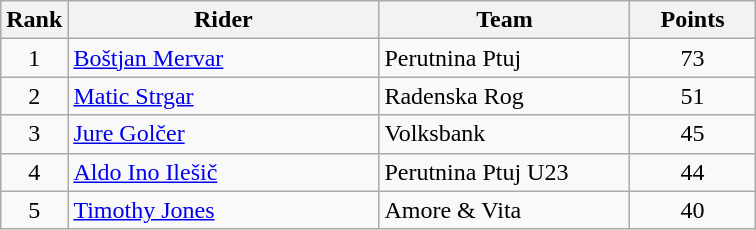<table class="wikitable">
<tr>
<th>Rank</th>
<th>Rider</th>
<th>Team</th>
<th>Points</th>
</tr>
<tr>
<td align=center>1</td>
<td width=200> <a href='#'>Boštjan Mervar</a> </td>
<td width=160>Perutnina Ptuj</td>
<td width=76 align=center>73</td>
</tr>
<tr>
<td align=center>2</td>
<td> <a href='#'>Matic Strgar</a></td>
<td>Radenska Rog</td>
<td align=center>51</td>
</tr>
<tr>
<td align=center>3</td>
<td> <a href='#'>Jure Golčer</a></td>
<td>Volksbank</td>
<td align=center>45</td>
</tr>
<tr>
<td align=center>4</td>
<td> <a href='#'>Aldo Ino Ilešič</a> </td>
<td>Perutnina Ptuj U23</td>
<td align=center>44</td>
</tr>
<tr>
<td align=center>5</td>
<td> <a href='#'>Timothy Jones</a></td>
<td>Amore & Vita</td>
<td align=center>40</td>
</tr>
</table>
